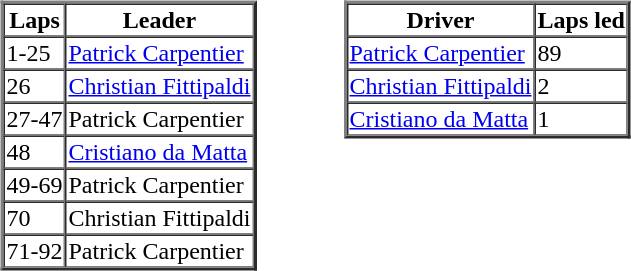<table>
<tr>
<td valign="top"><br><table border=2 cellspacing=0>
<tr>
<th>Laps</th>
<th>Leader</th>
</tr>
<tr>
<td>1-25</td>
<td><a href='#'>Patrick Carpentier</a></td>
</tr>
<tr>
<td>26</td>
<td><a href='#'>Christian Fittipaldi</a></td>
</tr>
<tr>
<td>27-47</td>
<td>Patrick Carpentier</td>
</tr>
<tr>
<td>48</td>
<td><a href='#'>Cristiano da Matta</a></td>
</tr>
<tr>
<td>49-69</td>
<td>Patrick Carpentier</td>
</tr>
<tr>
<td>70</td>
<td>Christian Fittipaldi</td>
</tr>
<tr>
<td>71-92</td>
<td>Patrick Carpentier</td>
</tr>
</table>
</td>
<td width="50"> </td>
<td valign="top"><br><table border=2 cellspacing=0>
<tr>
<th>Driver</th>
<th>Laps led</th>
</tr>
<tr>
<td><a href='#'>Patrick Carpentier</a></td>
<td>89</td>
</tr>
<tr>
<td><a href='#'>Christian Fittipaldi</a></td>
<td>2</td>
</tr>
<tr>
<td><a href='#'>Cristiano da Matta</a></td>
<td>1</td>
</tr>
</table>
</td>
</tr>
</table>
